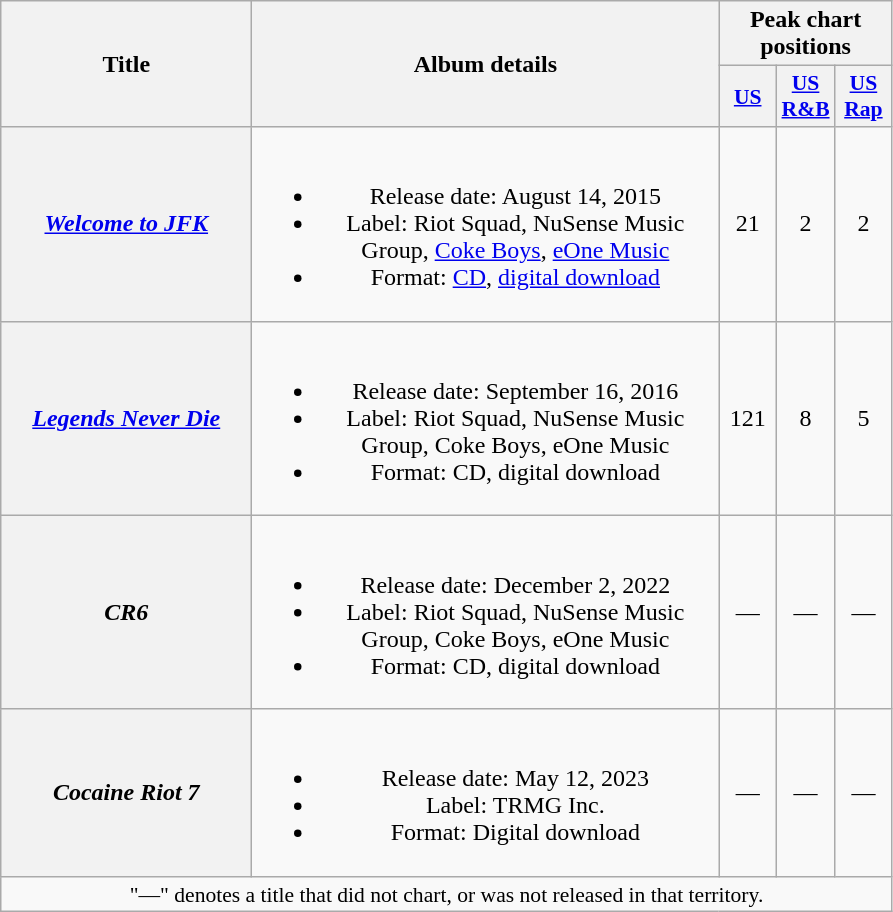<table class="wikitable plainrowheaders" style="text-align:center;">
<tr>
<th scope="col" rowspan="2" style="width:10em;">Title</th>
<th scope="col" rowspan="2" style="width:19em;">Album details</th>
<th scope="col" colspan="3">Peak chart positions</th>
</tr>
<tr>
<th scope="col" style="width:2.2em;font-size:90%;"><a href='#'>US</a></th>
<th scope="col" style="width:2.2em;font-size:90%;"><a href='#'>US R&B</a></th>
<th scope="col" style="width:2.2em;font-size:90%;"><a href='#'>US<br>Rap</a></th>
</tr>
<tr>
<th scope="row"><em><a href='#'>Welcome to JFK</a></em></th>
<td><br><ul><li>Release date: August 14, 2015</li><li>Label: Riot Squad, NuSense Music Group, <a href='#'>Coke Boys</a>, <a href='#'>eOne Music</a></li><li>Format: <a href='#'>CD</a>, <a href='#'>digital download</a></li></ul></td>
<td>21</td>
<td>2</td>
<td>2</td>
</tr>
<tr>
<th scope="row"><em><a href='#'>Legends Never Die</a></em></th>
<td><br><ul><li>Release date: September 16, 2016</li><li>Label: Riot Squad, NuSense Music Group, Coke Boys, eOne Music</li><li>Format: CD, digital download</li></ul></td>
<td>121</td>
<td>8</td>
<td>5</td>
</tr>
<tr>
<th scope="row"><em>CR6</em></th>
<td><br><ul><li>Release date: December 2, 2022</li><li>Label: Riot Squad, NuSense Music Group, Coke Boys, eOne Music</li><li>Format: CD, digital download</li></ul></td>
<td>—</td>
<td>—</td>
<td>—</td>
</tr>
<tr>
<th scope="row"><em>Cocaine Riot 7</em></th>
<td><br><ul><li>Release date: May 12, 2023</li><li>Label: TRMG Inc.</li><li>Format: Digital download</li></ul></td>
<td>—</td>
<td>—</td>
<td>—</td>
</tr>
<tr>
<td colspan="14" style="font-size:90%">"—" denotes a title that did not chart, or was not released in that territory.</td>
</tr>
</table>
